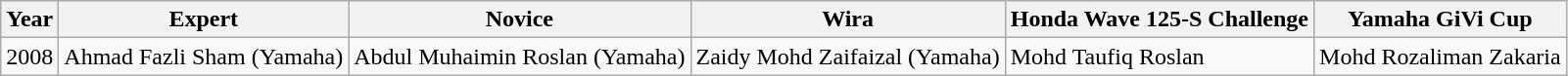<table class="wikitable">
<tr>
<th>Year</th>
<th>Expert</th>
<th>Novice</th>
<th>Wira</th>
<th>Honda Wave 125-S Challenge</th>
<th>Yamaha GiVi Cup</th>
</tr>
<tr>
<td>2008</td>
<td>Ahmad Fazli Sham (Yamaha)</td>
<td>Abdul Muhaimin Roslan (Yamaha)</td>
<td>Zaidy Mohd Zaifaizal (Yamaha)</td>
<td>Mohd Taufiq Roslan</td>
<td>Mohd Rozaliman Zakaria</td>
</tr>
</table>
